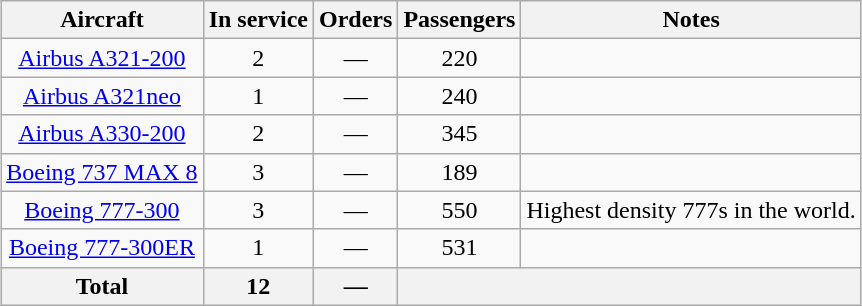<table class="wikitable" style="margin:0.5em auto; text-align:center">
<tr>
<th>Aircraft</th>
<th>In service</th>
<th>Orders</th>
<th>Passengers</th>
<th>Notes</th>
</tr>
<tr>
<td><a href='#'>Airbus A321-200</a></td>
<td>2</td>
<td>—</td>
<td>220</td>
<td></td>
</tr>
<tr>
<td><a href='#'>Airbus A321neo</a></td>
<td>1</td>
<td>—</td>
<td>240</td>
<td></td>
</tr>
<tr>
<td><a href='#'>Airbus A330-200</a></td>
<td>2</td>
<td>—</td>
<td>345</td>
<td></td>
</tr>
<tr>
<td><a href='#'>Boeing 737 MAX 8</a></td>
<td>3</td>
<td>—</td>
<td>189</td>
<td></td>
</tr>
<tr>
<td><a href='#'>Boeing 777-300</a></td>
<td>3</td>
<td>—</td>
<td>550</td>
<td>Highest density 777s in the world.</td>
</tr>
<tr>
<td><a href='#'>Boeing 777-300ER</a></td>
<td>1</td>
<td>—</td>
<td>531</td>
<td></td>
</tr>
<tr>
<th>Total</th>
<th>12</th>
<th>—</th>
<th colspan="2"></th>
</tr>
</table>
